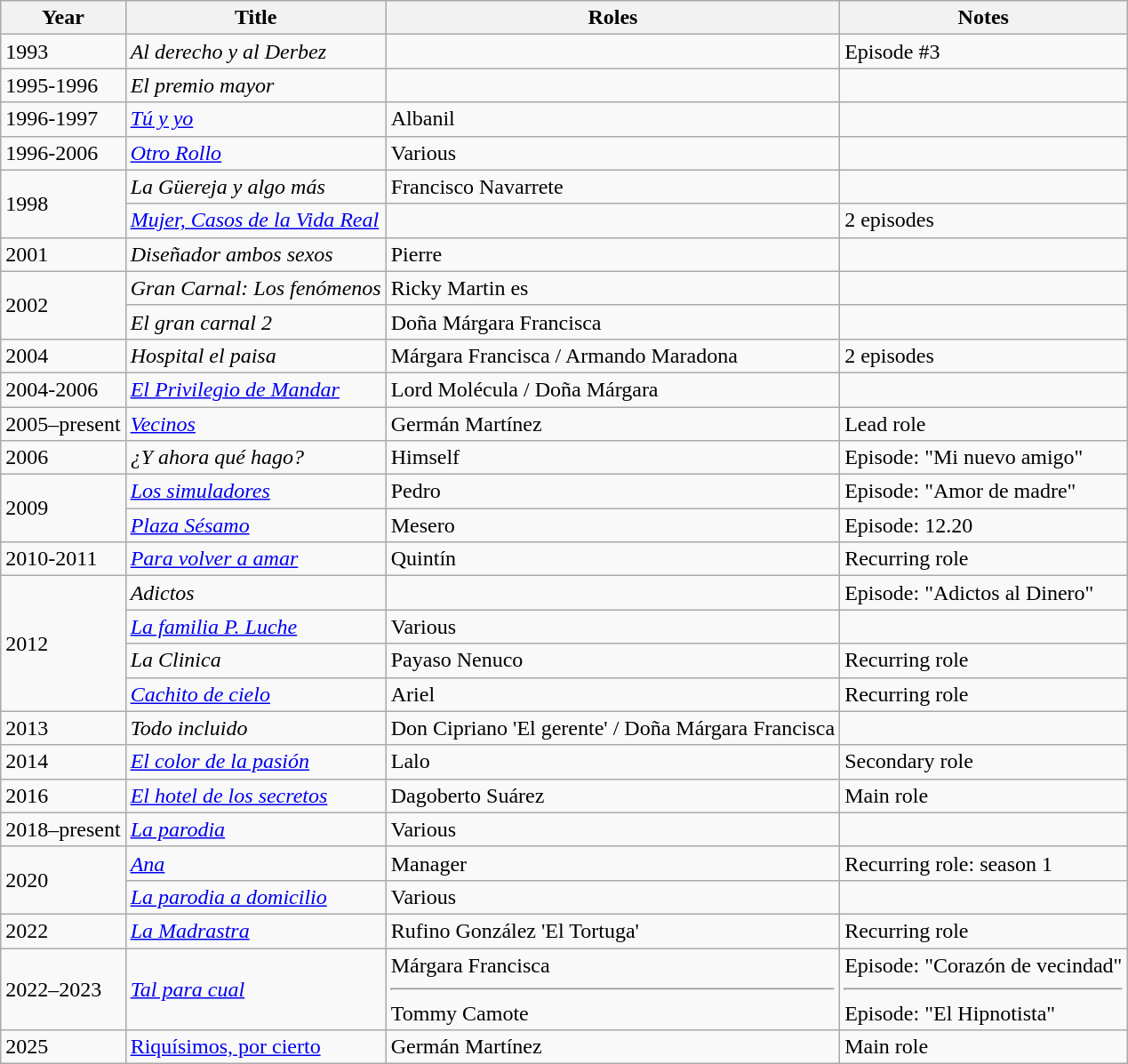<table class="wikitable sortable">
<tr>
<th>Year</th>
<th>Title</th>
<th>Roles</th>
<th>Notes</th>
</tr>
<tr>
<td>1993</td>
<td><em>Al derecho y al Derbez</em></td>
<td></td>
<td>Episode #3</td>
</tr>
<tr>
<td>1995-1996</td>
<td><em>El premio mayor</em></td>
<td></td>
<td></td>
</tr>
<tr>
<td>1996-1997</td>
<td><em><a href='#'>Tú y yo</a></em></td>
<td>Albanil</td>
<td></td>
</tr>
<tr>
<td>1996-2006</td>
<td><em><a href='#'>Otro Rollo</a></em></td>
<td>Various</td>
<td></td>
</tr>
<tr>
<td rowspan="2">1998</td>
<td><em>La Güereja y algo más</em></td>
<td>Francisco Navarrete</td>
<td></td>
</tr>
<tr>
<td><em><a href='#'>Mujer, Casos de la Vida Real</a></em></td>
<td></td>
<td>2 episodes</td>
</tr>
<tr>
<td>2001</td>
<td><em>Diseñador ambos sexos</em></td>
<td>Pierre</td>
<td></td>
</tr>
<tr>
<td rowspan="2">2002</td>
<td><em>Gran Carnal: Los fenómenos</em></td>
<td>Ricky Martin es</td>
<td></td>
</tr>
<tr>
<td><em>El gran carnal 2</em></td>
<td>Doña Márgara Francisca</td>
<td></td>
</tr>
<tr>
<td>2004</td>
<td><em>Hospital el paisa</em></td>
<td>Márgara Francisca / Armando Maradona</td>
<td>2 episodes</td>
</tr>
<tr>
<td>2004-2006</td>
<td><em><a href='#'>El Privilegio de Mandar</a></em></td>
<td>Lord Molécula / Doña Márgara</td>
<td></td>
</tr>
<tr>
<td>2005–present</td>
<td><em><a href='#'>Vecinos</a></em></td>
<td>Germán Martínez</td>
<td>Lead role</td>
</tr>
<tr>
<td>2006</td>
<td><em>¿Y ahora qué hago?</em></td>
<td>Himself</td>
<td>Episode: "Mi nuevo amigo"</td>
</tr>
<tr>
<td rowspan="2">2009</td>
<td><em><a href='#'>Los simuladores</a></em></td>
<td>Pedro</td>
<td>Episode: "Amor de madre"</td>
</tr>
<tr>
<td><em><a href='#'>Plaza Sésamo</a></em></td>
<td>Mesero</td>
<td>Episode: 12.20</td>
</tr>
<tr>
<td>2010-2011</td>
<td><em><a href='#'>Para volver a amar</a></em></td>
<td>Quintín</td>
<td>Recurring role</td>
</tr>
<tr>
<td rowspan="4">2012</td>
<td><em>Adictos</em></td>
<td></td>
<td>Episode: "Adictos al Dinero"</td>
</tr>
<tr>
<td><em><a href='#'>La familia P. Luche</a></em></td>
<td>Various</td>
<td></td>
</tr>
<tr>
<td><em>La Clinica</em></td>
<td>Payaso Nenuco</td>
<td>Recurring role</td>
</tr>
<tr>
<td><em><a href='#'>Cachito de cielo</a></em></td>
<td>Ariel</td>
<td>Recurring role</td>
</tr>
<tr>
<td>2013</td>
<td><em>Todo incluido</em></td>
<td>Don Cipriano 'El gerente' / Doña Márgara Francisca</td>
<td></td>
</tr>
<tr>
<td>2014</td>
<td><em><a href='#'>El color de la pasión</a></em></td>
<td>Lalo</td>
<td>Secondary role</td>
</tr>
<tr>
<td>2016</td>
<td><em><a href='#'>El hotel de los secretos</a></em></td>
<td>Dagoberto Suárez</td>
<td>Main role</td>
</tr>
<tr>
<td>2018–present</td>
<td><em><a href='#'>La parodia</a></em></td>
<td>Various</td>
<td></td>
</tr>
<tr>
<td rowspan="2">2020</td>
<td><em><a href='#'>Ana</a></em></td>
<td>Manager</td>
<td>Recurring role: season 1</td>
</tr>
<tr>
<td><em><a href='#'>La parodia a domicilio</a></em></td>
<td>Various</td>
<td></td>
</tr>
<tr>
<td>2022</td>
<td><em><a href='#'>La Madrastra</a></em></td>
<td>Rufino González 'El Tortuga'</td>
<td>Recurring role</td>
</tr>
<tr>
<td>2022–2023</td>
<td><em><a href='#'>Tal para cual</a></td>
<td>Márgara Francisca<hr>Tommy Camote</td>
<td>Episode: "Corazón de vecindad"<hr>Episode: "El Hipnotista"</td>
</tr>
<tr>
<td>2025</td>
<td></em><a href='#'>Riquísimos, por cierto</a><em></td>
<td>Germán Martínez</td>
<td>Main role</td>
</tr>
</table>
